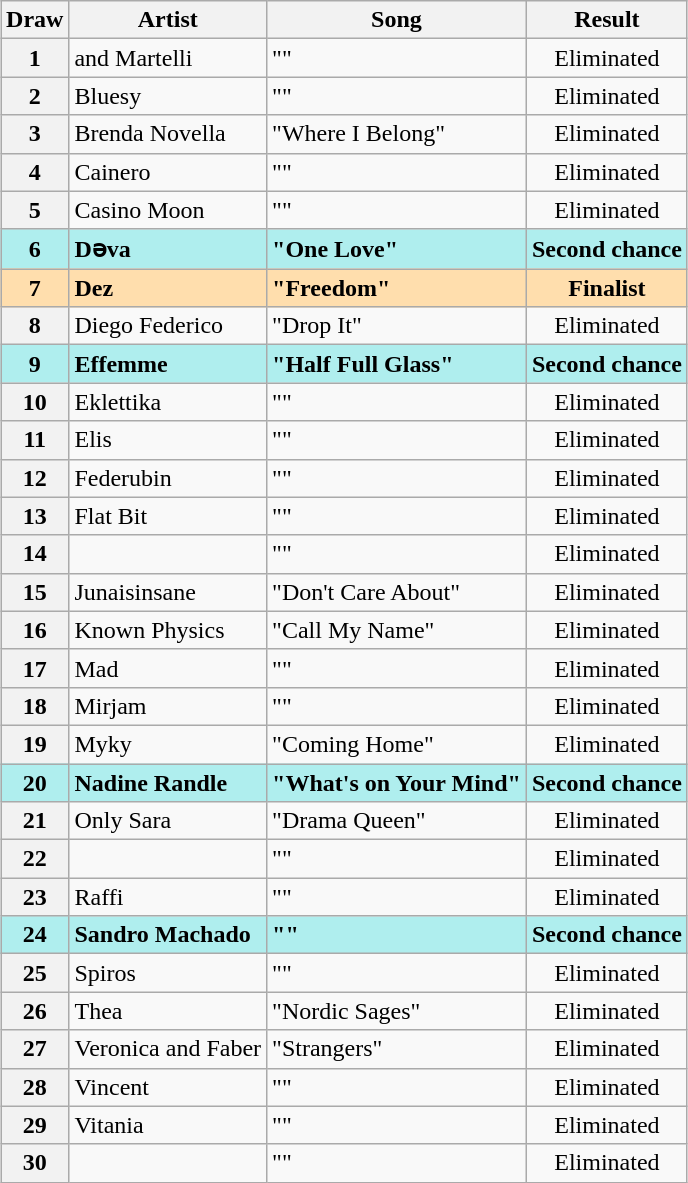<table class="sortable wikitable plainrowheaders" style="margin: 1em auto 1em auto; text-align:center;">
<tr>
<th>Draw</th>
<th>Artist</th>
<th>Song</th>
<th>Result</th>
</tr>
<tr>
<th scope="row" style="text-align:center;">1</th>
<td align="left"> and Martelli</td>
<td align="left">""</td>
<td data-sort-value="3">Eliminated</td>
</tr>
<tr>
<th scope="row" style="text-align:center;">2</th>
<td align="left">Bluesy</td>
<td align="left">""</td>
<td data-sort-value="3">Eliminated</td>
</tr>
<tr>
<th scope="row" style="text-align:center;">3</th>
<td align="left">Brenda Novella</td>
<td align="left">"Where I Belong"</td>
<td data-sort-value="3">Eliminated</td>
</tr>
<tr>
<th scope="row" style="text-align:center;">4</th>
<td align="left">Cainero</td>
<td align="left">""</td>
<td data-sort-value="3">Eliminated</td>
</tr>
<tr>
<th scope="row" style="text-align:center;">5</th>
<td align="left">Casino Moon</td>
<td align="left">""</td>
<td data-sort-value="3">Eliminated</td>
</tr>
<tr style="font-weight:bold; background:paleturquoise;">
<th scope="row" style="text-align:center; font-weight:bold; background:paleturquoise;">6</th>
<td align="left">Dəva</td>
<td align="left">"One Love"</td>
<td data-sort-value="2">Second chance</td>
</tr>
<tr style="font-weight:bold; background:navajowhite;">
<th scope="row" style="text-align:center; font-weight:bold; background:navajowhite;">7</th>
<td align="left">Dez</td>
<td align="left">"Freedom"</td>
<td data-sort-value="1">Finalist</td>
</tr>
<tr>
<th scope="row" style="text-align:center;">8</th>
<td align="left">Diego Federico</td>
<td align="left">"Drop It"</td>
<td data-sort-value="3">Eliminated</td>
</tr>
<tr style="font-weight:bold; background:paleturquoise;">
<th scope="row" style="text-align:center; font-weight:bold; background:paleturquoise;">9</th>
<td align="left">Effemme</td>
<td align="left">"Half Full Glass"</td>
<td data-sort-value="2">Second chance</td>
</tr>
<tr>
<th scope="row" style="text-align:center;">10</th>
<td align="left">Eklettika</td>
<td align="left">""</td>
<td data-sort-value="3">Eliminated</td>
</tr>
<tr>
<th scope="row" style="text-align:center;">11</th>
<td align="left">Elis</td>
<td align="left">""</td>
<td data-sort-value="3">Eliminated</td>
</tr>
<tr>
<th scope="row" style="text-align:center;">12</th>
<td align="left">Federubin</td>
<td align="left">""</td>
<td data-sort-value="3">Eliminated</td>
</tr>
<tr>
<th scope="row" style="text-align:center;">13</th>
<td align="left">Flat Bit</td>
<td align="left">""</td>
<td data-sort-value="3">Eliminated</td>
</tr>
<tr>
<th scope="row" style="text-align:center;">14</th>
<td align="left"></td>
<td align="left">""</td>
<td data-sort-value="3">Eliminated</td>
</tr>
<tr>
<th scope="row" style="text-align:center;">15</th>
<td align="left">Junaisinsane</td>
<td align="left">"Don't Care About"</td>
<td data-sort-value="3">Eliminated</td>
</tr>
<tr>
<th scope="row" style="text-align:center;">16</th>
<td align="left">Known Physics</td>
<td align="left">"Call My Name"</td>
<td data-sort-value="3">Eliminated</td>
</tr>
<tr>
<th scope="row" style="text-align:center;">17</th>
<td align="left">Mad</td>
<td align="left">""</td>
<td data-sort-value="3">Eliminated</td>
</tr>
<tr>
<th scope="row" style="text-align:center;">18</th>
<td align="left">Mirjam</td>
<td align="left">""</td>
<td data-sort-value="3">Eliminated</td>
</tr>
<tr>
<th scope="row" style="text-align:center;">19</th>
<td align="left">Myky</td>
<td align="left">"Coming Home"</td>
<td data-sort-value="3">Eliminated</td>
</tr>
<tr style="font-weight:bold; background:paleturquoise;">
<th scope="row" style="text-align:center; font-weight:bold; background:paleturquoise;">20</th>
<td align="left">Nadine Randle</td>
<td align="left">"What's on Your Mind"</td>
<td data-sort-value="2">Second chance</td>
</tr>
<tr>
<th scope="row" style="text-align:center;">21</th>
<td align="left">Only Sara</td>
<td align="left">"Drama Queen"</td>
<td data-sort-value="3">Eliminated</td>
</tr>
<tr>
<th scope="row" style="text-align:center;">22</th>
<td align="left"></td>
<td align="left">""</td>
<td data-sort-value="3">Eliminated</td>
</tr>
<tr>
<th scope="row" style="text-align:center;">23</th>
<td align="left">Raffi</td>
<td align="left">""</td>
<td data-sort-value="3">Eliminated</td>
</tr>
<tr style="font-weight:bold; background:paleturquoise;">
<th scope="row" style="text-align:center; font-weight:bold; background:paleturquoise;">24</th>
<td align="left">Sandro Machado</td>
<td align="left">""</td>
<td data-sort-value="2">Second chance</td>
</tr>
<tr>
<th scope="row" style="text-align:center;">25</th>
<td align="left">Spiros</td>
<td align="left">""</td>
<td data-sort-value="3">Eliminated</td>
</tr>
<tr>
<th scope="row" style="text-align:center;">26</th>
<td align="left">Thea</td>
<td align="left">"Nordic Sages"</td>
<td data-sort-value="3">Eliminated</td>
</tr>
<tr>
<th scope="row" style="text-align:center;">27</th>
<td align="left">Veronica and Faber</td>
<td align="left">"Strangers"</td>
<td data-sort-value="3">Eliminated</td>
</tr>
<tr>
<th scope="row" style="text-align:center;">28</th>
<td align="left">Vincent</td>
<td align="left">""</td>
<td data-sort-value="3">Eliminated</td>
</tr>
<tr>
<th scope="row" style="text-align:center;">29</th>
<td align="left">Vitania</td>
<td align="left">""</td>
<td data-sort-value="3">Eliminated</td>
</tr>
<tr>
<th scope="row" style="text-align:center;">30</th>
<td align="left"></td>
<td align="left">""</td>
<td data-sort-value="3">Eliminated</td>
</tr>
</table>
